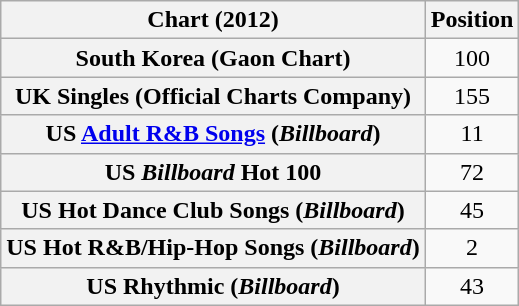<table class="wikitable sortable plainrowheaders" style="text-align:center">
<tr>
<th scope="col">Chart (2012)</th>
<th scope="col">Position</th>
</tr>
<tr>
<th scope="row">South Korea (Gaon Chart)</th>
<td align="center">100</td>
</tr>
<tr>
<th scope="row">UK Singles (Official Charts Company)</th>
<td align="center">155</td>
</tr>
<tr>
<th scope="row">US <a href='#'>Adult R&B Songs</a> (<em>Billboard</em>)</th>
<td align="center">11</td>
</tr>
<tr>
<th scope="row">US <em>Billboard</em> Hot 100</th>
<td align="center">72</td>
</tr>
<tr>
<th scope="row">US Hot Dance Club Songs (<em>Billboard</em>)</th>
<td align="center">45</td>
</tr>
<tr>
<th scope="row">US Hot R&B/Hip-Hop Songs (<em>Billboard</em>)</th>
<td align="center">2</td>
</tr>
<tr>
<th scope="row">US Rhythmic (<em>Billboard</em>)</th>
<td align="center">43</td>
</tr>
</table>
